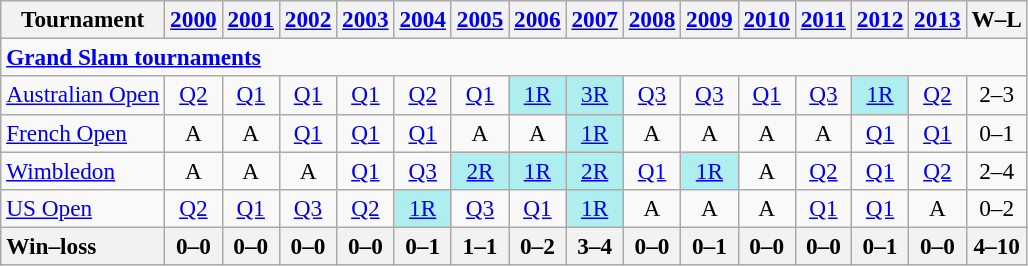<table class=wikitable style=text-align:center;font-size:97%>
<tr>
<th>Tournament</th>
<th><a href='#'>2000</a></th>
<th><a href='#'>2001</a></th>
<th><a href='#'>2002</a></th>
<th><a href='#'>2003</a></th>
<th><a href='#'>2004</a></th>
<th><a href='#'>2005</a></th>
<th><a href='#'>2006</a></th>
<th><a href='#'>2007</a></th>
<th><a href='#'>2008</a></th>
<th><a href='#'>2009</a></th>
<th><a href='#'>2010</a></th>
<th><a href='#'>2011</a></th>
<th><a href='#'>2012</a></th>
<th><a href='#'>2013</a></th>
<th>W–L</th>
</tr>
<tr>
<td colspan=16 align=left><strong><a href='#'>Grand Slam tournaments</a></strong></td>
</tr>
<tr>
<td align=left><a href='#'>Australian Open</a></td>
<td><a href='#'>Q2</a></td>
<td><a href='#'>Q1</a></td>
<td><a href='#'>Q1</a></td>
<td><a href='#'>Q1</a></td>
<td><a href='#'>Q2</a></td>
<td><a href='#'>Q1</a></td>
<td bgcolor=afeeee><a href='#'>1R</a></td>
<td bgcolor=afeeee><a href='#'>3R</a></td>
<td><a href='#'>Q3</a></td>
<td><a href='#'>Q3</a></td>
<td><a href='#'>Q1</a></td>
<td><a href='#'>Q3</a></td>
<td bgcolor=afeeee><a href='#'>1R</a></td>
<td><a href='#'>Q2</a></td>
<td>2–3</td>
</tr>
<tr>
<td align=left><a href='#'>French Open</a></td>
<td>A</td>
<td>A</td>
<td><a href='#'>Q1</a></td>
<td><a href='#'>Q1</a></td>
<td><a href='#'>Q1</a></td>
<td>A</td>
<td>A</td>
<td bgcolor=afeeee><a href='#'>1R</a></td>
<td>A</td>
<td>A</td>
<td>A</td>
<td>A</td>
<td><a href='#'>Q1</a></td>
<td><a href='#'>Q1</a></td>
<td>0–1</td>
</tr>
<tr>
<td align=left><a href='#'>Wimbledon</a></td>
<td>A</td>
<td>A</td>
<td>A</td>
<td><a href='#'>Q1</a></td>
<td><a href='#'>Q3</a></td>
<td bgcolor=afeeee><a href='#'>2R</a></td>
<td bgcolor=afeeee><a href='#'>1R</a></td>
<td bgcolor=afeeee><a href='#'>2R</a></td>
<td><a href='#'>Q1</a></td>
<td bgcolor=afeeee><a href='#'>1R</a></td>
<td>A</td>
<td><a href='#'>Q2</a></td>
<td><a href='#'>Q1</a></td>
<td><a href='#'>Q2</a></td>
<td>2–4</td>
</tr>
<tr>
<td align=left><a href='#'>US Open</a></td>
<td><a href='#'>Q2</a></td>
<td><a href='#'>Q1</a></td>
<td><a href='#'>Q3</a></td>
<td><a href='#'>Q2</a></td>
<td bgcolor=afeeee><a href='#'>1R</a></td>
<td><a href='#'>Q3</a></td>
<td><a href='#'>Q1</a></td>
<td bgcolor=afeeee><a href='#'>1R</a></td>
<td>A</td>
<td>A</td>
<td>A</td>
<td><a href='#'>Q1</a></td>
<td><a href='#'>Q1</a></td>
<td>A</td>
<td>0–2</td>
</tr>
<tr>
<th style=text-align:left>Win–loss</th>
<th>0–0</th>
<th>0–0</th>
<th>0–0</th>
<th>0–0</th>
<th>0–1</th>
<th>1–1</th>
<th>0–2</th>
<th>3–4</th>
<th>0–0</th>
<th>0–1</th>
<th>0–0</th>
<th>0–0</th>
<th>0–1</th>
<th>0–0</th>
<th>4–10</th>
</tr>
</table>
